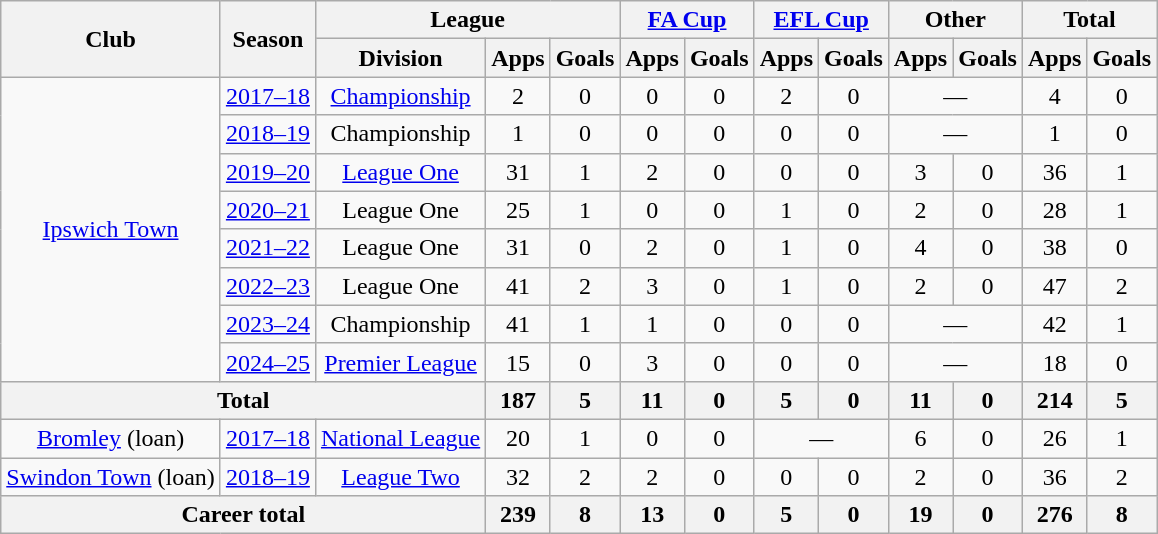<table class="wikitable" style="text-align: center;">
<tr>
<th rowspan="2">Club</th>
<th rowspan="2">Season</th>
<th colspan="3">League</th>
<th colspan="2"><a href='#'>FA Cup</a></th>
<th colspan="2"><a href='#'>EFL Cup</a></th>
<th colspan="2">Other</th>
<th colspan="2">Total</th>
</tr>
<tr>
<th>Division</th>
<th>Apps</th>
<th>Goals</th>
<th>Apps</th>
<th>Goals</th>
<th>Apps</th>
<th>Goals</th>
<th>Apps</th>
<th>Goals</th>
<th>Apps</th>
<th>Goals</th>
</tr>
<tr>
<td rowspan="8"><a href='#'>Ipswich Town</a></td>
<td><a href='#'>2017–18</a></td>
<td><a href='#'>Championship</a></td>
<td>2</td>
<td>0</td>
<td>0</td>
<td>0</td>
<td>2</td>
<td>0</td>
<td colspan="2">—</td>
<td>4</td>
<td>0</td>
</tr>
<tr>
<td><a href='#'>2018–19</a></td>
<td>Championship</td>
<td>1</td>
<td>0</td>
<td>0</td>
<td>0</td>
<td>0</td>
<td>0</td>
<td colspan="2">—</td>
<td>1</td>
<td>0</td>
</tr>
<tr>
<td><a href='#'>2019–20</a></td>
<td><a href='#'>League One</a></td>
<td>31</td>
<td>1</td>
<td>2</td>
<td>0</td>
<td>0</td>
<td>0</td>
<td>3</td>
<td>0</td>
<td>36</td>
<td>1</td>
</tr>
<tr>
<td><a href='#'>2020–21</a></td>
<td>League One</td>
<td>25</td>
<td>1</td>
<td>0</td>
<td>0</td>
<td>1</td>
<td>0</td>
<td>2</td>
<td>0</td>
<td>28</td>
<td>1</td>
</tr>
<tr>
<td><a href='#'>2021–22</a></td>
<td>League One</td>
<td>31</td>
<td>0</td>
<td>2</td>
<td>0</td>
<td>1</td>
<td>0</td>
<td>4</td>
<td>0</td>
<td>38</td>
<td>0</td>
</tr>
<tr>
<td><a href='#'>2022–23</a></td>
<td>League One</td>
<td>41</td>
<td>2</td>
<td>3</td>
<td>0</td>
<td>1</td>
<td>0</td>
<td>2</td>
<td>0</td>
<td>47</td>
<td>2</td>
</tr>
<tr>
<td><a href='#'>2023–24</a></td>
<td>Championship</td>
<td>41</td>
<td>1</td>
<td>1</td>
<td>0</td>
<td>0</td>
<td>0</td>
<td colspan="2">—</td>
<td>42</td>
<td>1</td>
</tr>
<tr>
<td><a href='#'>2024–25</a></td>
<td><a href='#'>Premier League</a></td>
<td>15</td>
<td>0</td>
<td>3</td>
<td>0</td>
<td>0</td>
<td>0</td>
<td colspan="2">—</td>
<td>18</td>
<td>0</td>
</tr>
<tr>
<th colspan="3">Total</th>
<th>187</th>
<th>5</th>
<th>11</th>
<th>0</th>
<th>5</th>
<th>0</th>
<th>11</th>
<th>0</th>
<th>214</th>
<th>5</th>
</tr>
<tr>
<td><a href='#'>Bromley</a> (loan)</td>
<td><a href='#'>2017–18</a></td>
<td><a href='#'>National League</a></td>
<td>20</td>
<td>1</td>
<td>0</td>
<td>0</td>
<td colspan="2">—</td>
<td>6</td>
<td>0</td>
<td>26</td>
<td>1</td>
</tr>
<tr>
<td><a href='#'>Swindon Town</a> (loan)</td>
<td><a href='#'>2018–19</a></td>
<td><a href='#'>League Two</a></td>
<td>32</td>
<td>2</td>
<td>2</td>
<td>0</td>
<td>0</td>
<td>0</td>
<td>2</td>
<td>0</td>
<td>36</td>
<td>2</td>
</tr>
<tr>
<th colspan="3">Career total</th>
<th>239</th>
<th>8</th>
<th>13</th>
<th>0</th>
<th>5</th>
<th>0</th>
<th>19</th>
<th>0</th>
<th>276</th>
<th>8</th>
</tr>
</table>
